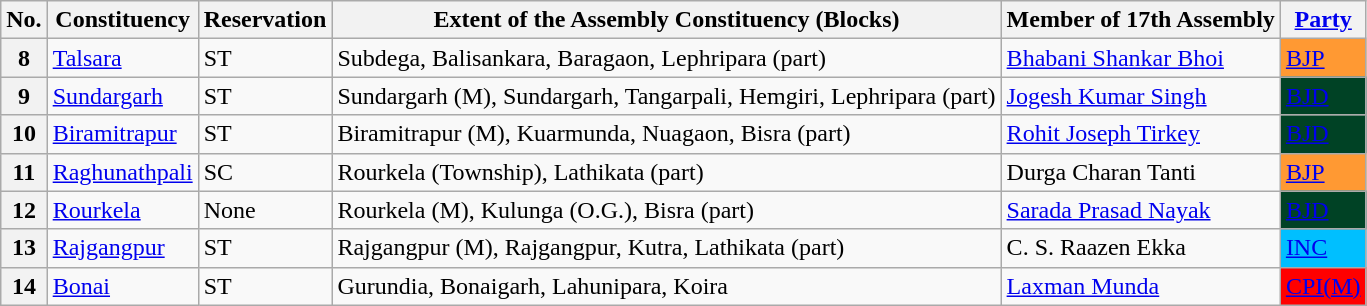<table class="wikitable sortable">
<tr>
<th>No.</th>
<th>Constituency</th>
<th>Reservation</th>
<th>Extent of the Assembly Constituency (Blocks)</th>
<th>Member of 17th Assembly</th>
<th><a href='#'>Party</a></th>
</tr>
<tr>
<th>8</th>
<td><a href='#'>Talsara</a></td>
<td>ST</td>
<td>Subdega, Balisankara, Baragaon, Lephripara (part)</td>
<td><a href='#'>Bhabani Shankar Bhoi</a></td>
<td bgcolor="#FF9933"><a href='#'>BJP</a></td>
</tr>
<tr>
<th>9</th>
<td><a href='#'>Sundargarh</a></td>
<td>ST</td>
<td>Sundargarh (M), Sundargarh, Tangarpali, Hemgiri, Lephripara (part)</td>
<td><a href='#'>Jogesh Kumar Singh</a></td>
<td bgcolor="#004225"><a href='#'>BJD</a></td>
</tr>
<tr>
<th>10</th>
<td><a href='#'>Biramitrapur</a></td>
<td>ST</td>
<td>Biramitrapur (M), Kuarmunda, Nuagaon, Bisra (part) </td>
<td><a href='#'>Rohit Joseph Tirkey</a></td>
<td bgcolor="#004225"><a href='#'>BJD</a></td>
</tr>
<tr>
<th>11</th>
<td><a href='#'>Raghunathpali</a></td>
<td>SC</td>
<td>Rourkela (Township), Lathikata (part)</td>
<td>Durga Charan Tanti</td>
<td bgcolor="#FF9933"><a href='#'><span>BJP</span></a></td>
</tr>
<tr>
<th>12</th>
<td><a href='#'>Rourkela</a></td>
<td>None</td>
<td>Rourkela (M), Kulunga (O.G.), Bisra (part) </td>
<td><a href='#'>Sarada Prasad Nayak</a></td>
<td bgcolor="#004225"><a href='#'><span>BJD</span></a></td>
</tr>
<tr>
<th>13</th>
<td><a href='#'>Rajgangpur</a></td>
<td>ST</td>
<td>Rajgangpur (M), Rajgangpur, Kutra, Lathikata (part)</td>
<td>C. S. Raazen Ekka</td>
<td bgcolor="#00BFFF"><a href='#'><span>INC</span></a></td>
</tr>
<tr>
<th>14</th>
<td><a href='#'>Bonai</a></td>
<td>ST</td>
<td>Gurundia, Bonaigarh, Lahunipara, Koira</td>
<td><a href='#'>Laxman Munda</a></td>
<td bgcolor="#FF0000"><a href='#'>CPI(M)</a></td>
</tr>
</table>
